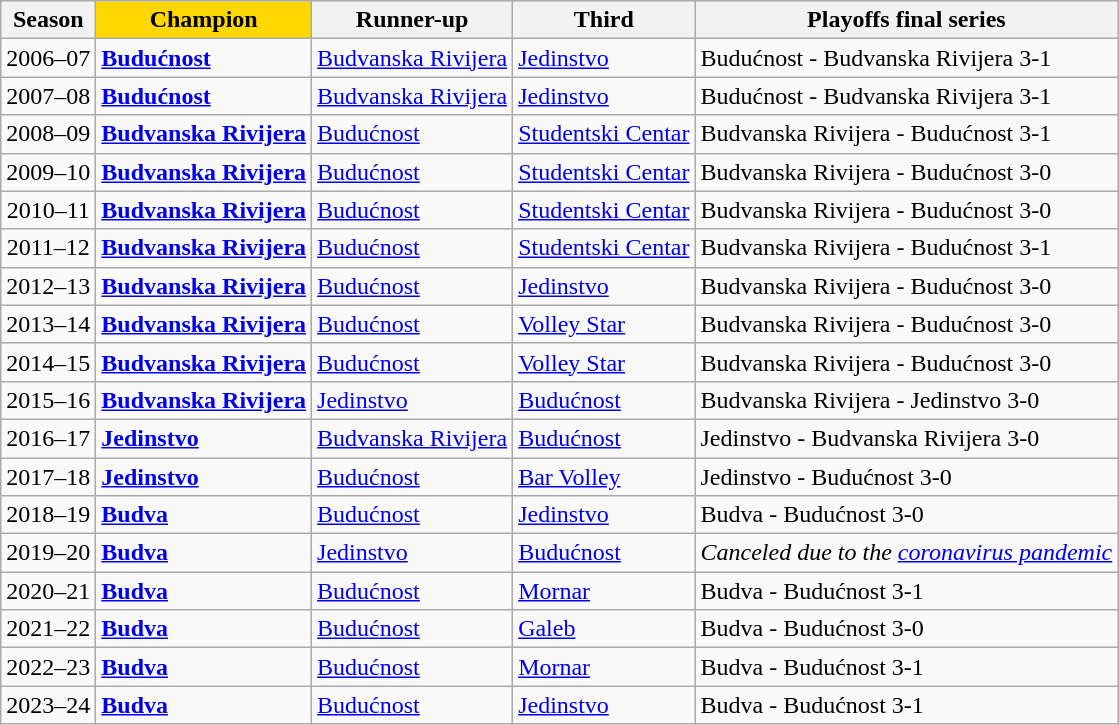<table class="wikitable">
<tr>
<th>Season</th>
<th style="background:gold;">Champion</th>
<th>Runner-up</th>
<th>Third</th>
<th>Playoffs final series</th>
</tr>
<tr>
<td align="center">2006–07</td>
<td><strong><a href='#'>Budućnost</a></strong></td>
<td><a href='#'>Budvanska Rivijera</a></td>
<td><a href='#'>Jedinstvo</a></td>
<td>Budućnost - Budvanska Rivijera 3-1</td>
</tr>
<tr>
<td align="center">2007–08</td>
<td><strong><a href='#'>Budućnost</a></strong></td>
<td><a href='#'>Budvanska Rivijera</a></td>
<td><a href='#'>Jedinstvo</a></td>
<td>Budućnost - Budvanska Rivijera 3-1</td>
</tr>
<tr>
<td align="center">2008–09</td>
<td><strong><a href='#'>Budvanska Rivijera</a></strong></td>
<td><a href='#'>Budućnost</a></td>
<td><a href='#'>Studentski Centar</a></td>
<td>Budvanska Rivijera - Budućnost 3-1</td>
</tr>
<tr>
<td align="center">2009–10</td>
<td><strong><a href='#'>Budvanska Rivijera</a></strong></td>
<td><a href='#'>Budućnost</a></td>
<td><a href='#'>Studentski Centar</a></td>
<td>Budvanska Rivijera - Budućnost 3-0</td>
</tr>
<tr>
<td align="center">2010–11</td>
<td><strong><a href='#'>Budvanska Rivijera</a></strong></td>
<td><a href='#'>Budućnost</a></td>
<td><a href='#'>Studentski Centar</a></td>
<td>Budvanska Rivijera - Budućnost 3-0</td>
</tr>
<tr>
<td align="center">2011–12</td>
<td><strong><a href='#'>Budvanska Rivijera</a></strong></td>
<td><a href='#'>Budućnost</a></td>
<td><a href='#'>Studentski Centar</a></td>
<td>Budvanska Rivijera - Budućnost 3-1</td>
</tr>
<tr>
<td align="center">2012–13</td>
<td><strong><a href='#'>Budvanska Rivijera</a></strong></td>
<td><a href='#'>Budućnost</a></td>
<td><a href='#'>Jedinstvo</a></td>
<td>Budvanska Rivijera - Budućnost 3-0</td>
</tr>
<tr>
<td align="center">2013–14</td>
<td><strong><a href='#'>Budvanska Rivijera</a></strong></td>
<td><a href='#'>Budućnost</a></td>
<td><a href='#'>Volley Star</a></td>
<td>Budvanska Rivijera - Budućnost 3-0</td>
</tr>
<tr>
<td align="center">2014–15</td>
<td><strong><a href='#'>Budvanska Rivijera</a></strong></td>
<td><a href='#'>Budućnost</a></td>
<td><a href='#'>Volley Star</a></td>
<td>Budvanska Rivijera - Budućnost 3-0</td>
</tr>
<tr>
<td align="center">2015–16</td>
<td><strong><a href='#'>Budvanska Rivijera</a></strong></td>
<td><a href='#'>Jedinstvo</a></td>
<td><a href='#'>Budućnost</a></td>
<td>Budvanska Rivijera - Jedinstvo 3-0</td>
</tr>
<tr>
<td align="center">2016–17</td>
<td><strong><a href='#'>Jedinstvo</a></strong></td>
<td><a href='#'>Budvanska Rivijera</a></td>
<td><a href='#'>Budućnost</a></td>
<td>Jedinstvo - Budvanska Rivijera 3-0</td>
</tr>
<tr>
<td align="center">2017–18</td>
<td><strong><a href='#'>Jedinstvo</a></strong></td>
<td><a href='#'>Budućnost</a></td>
<td><a href='#'>Bar Volley</a></td>
<td>Jedinstvo - Budućnost 3-0</td>
</tr>
<tr>
<td align="center">2018–19</td>
<td><strong><a href='#'>Budva</a></strong></td>
<td><a href='#'>Budućnost</a></td>
<td><a href='#'>Jedinstvo</a></td>
<td>Budva - Budućnost 3-0</td>
</tr>
<tr>
<td align="center">2019–20</td>
<td><strong><a href='#'>Budva</a></strong></td>
<td><a href='#'>Jedinstvo</a></td>
<td><a href='#'>Budućnost</a></td>
<td><em>Canceled due to the <a href='#'>coronavirus pandemic</a></em></td>
</tr>
<tr>
<td align="center">2020–21</td>
<td><strong><a href='#'>Budva</a></strong></td>
<td><a href='#'>Budućnost</a></td>
<td><a href='#'>Mornar</a></td>
<td>Budva - Budućnost 3-1</td>
</tr>
<tr>
<td align="center">2021–22</td>
<td><strong><a href='#'>Budva</a></strong></td>
<td><a href='#'>Budućnost</a></td>
<td><a href='#'>Galeb</a></td>
<td>Budva - Budućnost 3-0</td>
</tr>
<tr>
<td align="center">2022–23</td>
<td><strong><a href='#'>Budva</a></strong></td>
<td><a href='#'>Budućnost</a></td>
<td><a href='#'>Mornar</a></td>
<td>Budva - Budućnost 3-1</td>
</tr>
<tr>
<td align="center">2023–24</td>
<td><strong><a href='#'>Budva</a></strong></td>
<td><a href='#'>Budućnost</a></td>
<td><a href='#'>Jedinstvo</a></td>
<td>Budva - Budućnost 3-1</td>
</tr>
</table>
